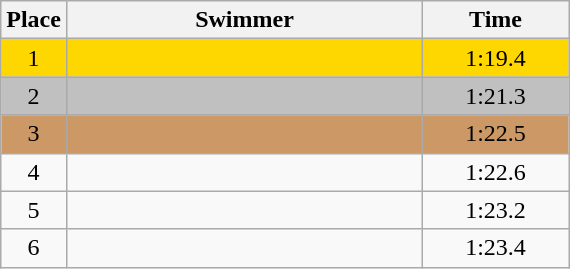<table class=wikitable style="text-align:center">
<tr>
<th>Place</th>
<th width=230>Swimmer</th>
<th width=90>Time</th>
</tr>
<tr bgcolor=gold>
<td>1</td>
<td align=left></td>
<td>1:19.4</td>
</tr>
<tr bgcolor=silver>
<td>2</td>
<td align=left></td>
<td>1:21.3</td>
</tr>
<tr bgcolor=cc9966>
<td>3</td>
<td align=left></td>
<td>1:22.5</td>
</tr>
<tr>
<td>4</td>
<td align=left></td>
<td>1:22.6</td>
</tr>
<tr>
<td>5</td>
<td align=left></td>
<td>1:23.2</td>
</tr>
<tr>
<td>6</td>
<td align=left></td>
<td>1:23.4</td>
</tr>
</table>
